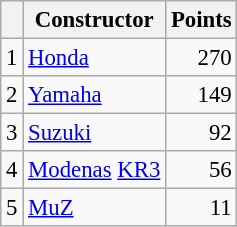<table class="wikitable" style="font-size: 95%;">
<tr>
<th></th>
<th>Constructor</th>
<th>Points</th>
</tr>
<tr>
<td align=center>1</td>
<td> <a href='#'>Honda</a></td>
<td align=right>270</td>
</tr>
<tr>
<td align=center>2</td>
<td> <a href='#'>Yamaha</a></td>
<td align=right>149</td>
</tr>
<tr>
<td align=center>3</td>
<td> <a href='#'>Suzuki</a></td>
<td align=right>92</td>
</tr>
<tr>
<td align=center>4</td>
<td> <a href='#'>Modenas</a> <a href='#'>KR3</a></td>
<td align=right>56</td>
</tr>
<tr>
<td align=center>5</td>
<td> <a href='#'>MuZ</a></td>
<td align=right>11</td>
</tr>
</table>
